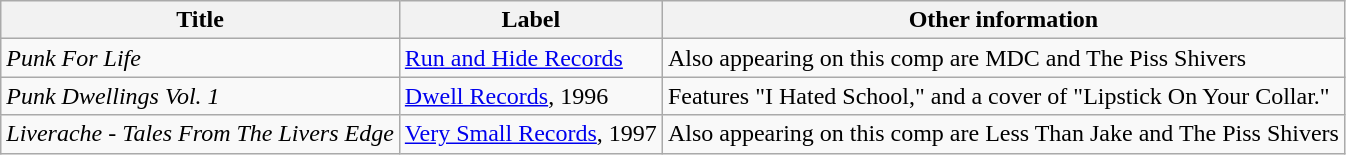<table class="wikitable">
<tr>
<th>Title</th>
<th>Label</th>
<th>Other information</th>
</tr>
<tr>
<td><em>Punk For Life</em></td>
<td><a href='#'>Run and Hide Records</a></td>
<td>Also appearing on this comp are MDC and The Piss Shivers</td>
</tr>
<tr>
<td><em>Punk Dwellings Vol. 1</em></td>
<td><a href='#'>Dwell Records</a>, 1996</td>
<td>Features "I Hated School," and a cover of "Lipstick On Your Collar."</td>
</tr>
<tr>
<td><em>Liverache - Tales From The Livers Edge</em></td>
<td><a href='#'>Very Small Records</a>, 1997</td>
<td>Also appearing on this comp are Less Than Jake and The Piss Shivers</td>
</tr>
</table>
